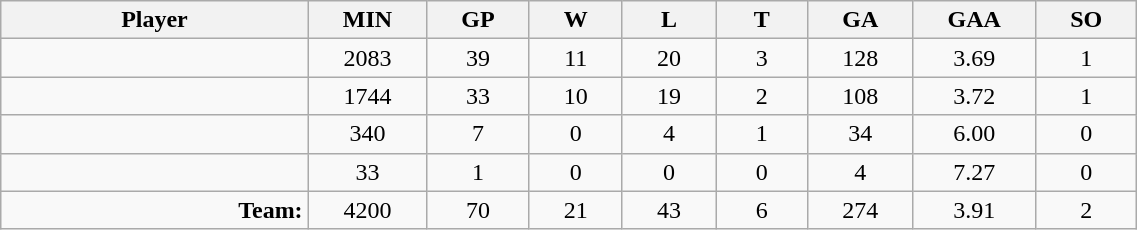<table class="wikitable sortable" width="60%">
<tr>
<th bgcolor="#DDDDFF" width="10%">Player</th>
<th width="3%" bgcolor="#DDDDFF" title="Minutes played">MIN</th>
<th width="3%" bgcolor="#DDDDFF" title="Games played in">GP</th>
<th width="3%" bgcolor="#DDDDFF" title="Wins">W</th>
<th width="3%" bgcolor="#DDDDFF"title="Losses">L</th>
<th width="3%" bgcolor="#DDDDFF" title="Ties">T</th>
<th width="3%" bgcolor="#DDDDFF" title="Goals against">GA</th>
<th width="3%" bgcolor="#DDDDFF" title="Goals against average">GAA</th>
<th width="3%" bgcolor="#DDDDFF"title="Shut-outs">SO</th>
</tr>
<tr align="center">
<td align="right"></td>
<td>2083</td>
<td>39</td>
<td>11</td>
<td>20</td>
<td>3</td>
<td>128</td>
<td>3.69</td>
<td>1</td>
</tr>
<tr align="center">
<td align="right"></td>
<td>1744</td>
<td>33</td>
<td>10</td>
<td>19</td>
<td>2</td>
<td>108</td>
<td>3.72</td>
<td>1</td>
</tr>
<tr align="center">
<td align="right"></td>
<td>340</td>
<td>7</td>
<td>0</td>
<td>4</td>
<td>1</td>
<td>34</td>
<td>6.00</td>
<td>0</td>
</tr>
<tr align="center">
<td align="right"></td>
<td>33</td>
<td>1</td>
<td>0</td>
<td>0</td>
<td>0</td>
<td>4</td>
<td>7.27</td>
<td>0</td>
</tr>
<tr align="center">
<td align="right"><strong>Team:</strong></td>
<td>4200</td>
<td>70</td>
<td>21</td>
<td>43</td>
<td>6</td>
<td>274</td>
<td>3.91</td>
<td>2</td>
</tr>
</table>
